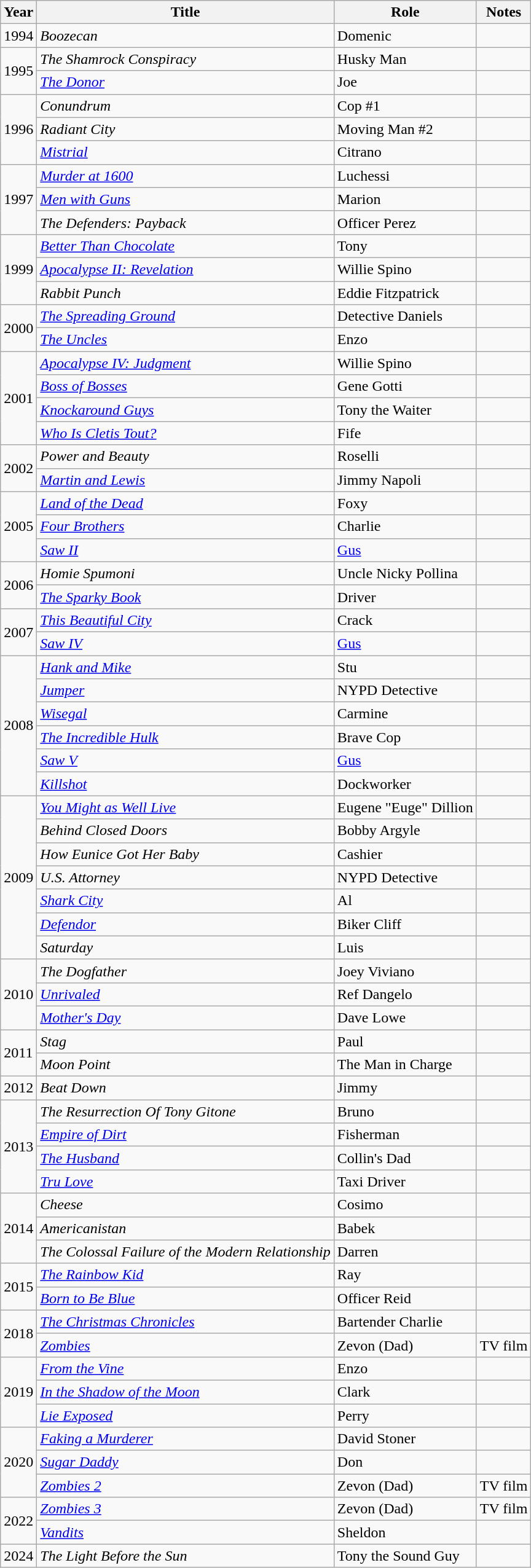<table class="wikitable sortable">
<tr>
<th>Year</th>
<th>Title</th>
<th>Role</th>
<th class="unsortable">Notes</th>
</tr>
<tr>
<td>1994</td>
<td><em>Boozecan</em></td>
<td>Domenic</td>
<td></td>
</tr>
<tr>
<td rowspan="2">1995</td>
<td data-sort-value="Shamrock Conspiracy, The"><em>The Shamrock Conspiracy</em></td>
<td>Husky Man</td>
<td></td>
</tr>
<tr>
<td data-sort-value="Donor, The"><em><a href='#'>The Donor</a></em></td>
<td>Joe</td>
<td></td>
</tr>
<tr>
<td rowspan="3">1996</td>
<td><em>Conundrum</em></td>
<td>Cop #1</td>
<td></td>
</tr>
<tr>
<td><em>Radiant City</em></td>
<td>Moving Man #2</td>
<td></td>
</tr>
<tr>
<td><em><a href='#'>Mistrial</a></em></td>
<td>Citrano</td>
<td></td>
</tr>
<tr>
<td rowspan="3">1997</td>
<td><em><a href='#'>Murder at 1600</a></em></td>
<td>Luchessi</td>
<td></td>
</tr>
<tr>
<td><em><a href='#'>Men with Guns</a></em></td>
<td>Marion</td>
<td></td>
</tr>
<tr>
<td data-sort-value="Defenders: Payback, The"><em>The Defenders: Payback</em></td>
<td>Officer Perez</td>
<td></td>
</tr>
<tr>
<td rowspan="3">1999</td>
<td><em><a href='#'>Better Than Chocolate</a></em></td>
<td>Tony</td>
<td></td>
</tr>
<tr>
<td><em><a href='#'>Apocalypse II: Revelation</a></em></td>
<td>Willie Spino</td>
<td></td>
</tr>
<tr>
<td><em>Rabbit Punch</em></td>
<td>Eddie Fitzpatrick</td>
<td></td>
</tr>
<tr>
<td rowspan="2">2000</td>
<td data-sort-value="Spreading Ground, The"><em><a href='#'>The Spreading Ground</a></em></td>
<td>Detective Daniels</td>
<td></td>
</tr>
<tr>
<td data-sort-value="Uncles, The"><em><a href='#'>The Uncles</a></em></td>
<td>Enzo</td>
<td></td>
</tr>
<tr>
<td rowspan="4">2001</td>
<td><em><a href='#'>Apocalypse IV: Judgment</a></em></td>
<td>Willie Spino</td>
<td></td>
</tr>
<tr>
<td><em><a href='#'>Boss of Bosses</a></em></td>
<td>Gene Gotti</td>
<td></td>
</tr>
<tr>
<td><em><a href='#'>Knockaround Guys</a></em></td>
<td>Tony the Waiter</td>
<td></td>
</tr>
<tr>
<td><em><a href='#'>Who Is Cletis Tout?</a></em></td>
<td>Fife</td>
<td></td>
</tr>
<tr>
<td rowspan="2">2002</td>
<td><em>Power and Beauty</em></td>
<td>Roselli</td>
<td></td>
</tr>
<tr>
<td><em><a href='#'>Martin and Lewis</a></em></td>
<td>Jimmy Napoli</td>
<td></td>
</tr>
<tr>
<td rowspan="3">2005</td>
<td><em><a href='#'>Land of the Dead</a></em></td>
<td>Foxy</td>
<td></td>
</tr>
<tr>
<td><em><a href='#'>Four Brothers</a></em></td>
<td>Charlie</td>
<td></td>
</tr>
<tr>
<td><em><a href='#'>Saw II</a></em></td>
<td><a href='#'>Gus</a></td>
<td></td>
</tr>
<tr>
<td rowspan="2">2006</td>
<td><em>Homie Spumoni</em></td>
<td>Uncle Nicky Pollina</td>
<td></td>
</tr>
<tr>
<td data-sort-value="Sparky Book, The"><em><a href='#'>The Sparky Book</a></em></td>
<td>Driver</td>
<td></td>
</tr>
<tr>
<td rowspan="2">2007</td>
<td><em><a href='#'>This Beautiful City</a></em></td>
<td>Crack</td>
<td></td>
</tr>
<tr>
<td><em><a href='#'>Saw IV</a></em></td>
<td><a href='#'>Gus</a></td>
<td></td>
</tr>
<tr>
<td rowspan="6">2008</td>
<td><em><a href='#'>Hank and Mike</a></em></td>
<td>Stu</td>
<td></td>
</tr>
<tr>
<td><em><a href='#'>Jumper</a></em></td>
<td>NYPD Detective</td>
<td></td>
</tr>
<tr>
<td><em><a href='#'>Wisegal</a></em></td>
<td>Carmine</td>
<td></td>
</tr>
<tr>
<td data-sort-value="Incredible Hulk, The"><em><a href='#'>The Incredible Hulk</a></em></td>
<td>Brave Cop</td>
<td></td>
</tr>
<tr>
<td><em><a href='#'>Saw V</a></em></td>
<td><a href='#'>Gus</a></td>
<td></td>
</tr>
<tr>
<td><em><a href='#'>Killshot</a></em></td>
<td>Dockworker</td>
<td></td>
</tr>
<tr>
<td rowspan="7">2009</td>
<td><em><a href='#'>You Might as Well Live</a></em></td>
<td>Eugene "Euge" Dillion</td>
<td></td>
</tr>
<tr>
<td><em>Behind Closed Doors</em></td>
<td>Bobby Argyle</td>
<td></td>
</tr>
<tr>
<td><em>How Eunice Got Her Baby</em></td>
<td>Cashier</td>
<td></td>
</tr>
<tr>
<td><em>U.S. Attorney</em></td>
<td>NYPD Detective</td>
<td></td>
</tr>
<tr>
<td><em><a href='#'>Shark City</a></em></td>
<td>Al</td>
<td></td>
</tr>
<tr>
<td><em><a href='#'>Defendor</a></em></td>
<td>Biker Cliff</td>
<td></td>
</tr>
<tr>
<td><em>Saturday</em></td>
<td>Luis</td>
<td></td>
</tr>
<tr>
<td rowspan="3">2010</td>
<td data-sort-value="Dogfather, The"><em>The Dogfather</em></td>
<td>Joey Viviano</td>
<td></td>
</tr>
<tr>
<td><em><a href='#'>Unrivaled</a></em></td>
<td>Ref Dangelo</td>
<td></td>
</tr>
<tr>
<td><em><a href='#'>Mother's Day</a></em></td>
<td>Dave Lowe</td>
<td></td>
</tr>
<tr>
<td rowspan="2">2011</td>
<td><em>Stag</em></td>
<td>Paul</td>
<td></td>
</tr>
<tr>
<td><em>Moon Point</em></td>
<td>The Man in Charge</td>
<td></td>
</tr>
<tr>
<td>2012</td>
<td><em>Beat Down</em></td>
<td>Jimmy</td>
<td></td>
</tr>
<tr>
<td rowspan="4">2013</td>
<td data-sort-value="Resurrection Of Tony Gitone, The"><em>The Resurrection Of Tony Gitone</em></td>
<td>Bruno</td>
<td></td>
</tr>
<tr>
<td><em><a href='#'>Empire of Dirt</a></em></td>
<td>Fisherman</td>
<td></td>
</tr>
<tr>
<td data-sort-value="Husband, The"><em><a href='#'>The Husband</a></em></td>
<td>Collin's Dad</td>
<td></td>
</tr>
<tr>
<td><em><a href='#'>Tru Love</a></em></td>
<td>Taxi Driver</td>
<td></td>
</tr>
<tr>
<td rowspan="3">2014</td>
<td><em>Cheese</em></td>
<td>Cosimo</td>
<td></td>
</tr>
<tr>
<td><em>Americanistan</em></td>
<td>Babek</td>
<td></td>
</tr>
<tr>
<td data-sort-value="Colossal Failure of the Modern Relationship, The"><em>The Colossal Failure of the Modern Relationship</em></td>
<td>Darren</td>
<td></td>
</tr>
<tr>
<td rowspan="2">2015</td>
<td data-sort-value="Rainbow Kid, The"><em><a href='#'>The Rainbow Kid</a></em></td>
<td>Ray</td>
<td></td>
</tr>
<tr>
<td><em><a href='#'>Born to Be Blue</a></em></td>
<td>Officer Reid</td>
<td></td>
</tr>
<tr>
<td rowspan="2">2018</td>
<td data-sort-value="Christmas Chronicles, The"><em><a href='#'>The Christmas Chronicles</a></em></td>
<td>Bartender Charlie</td>
<td></td>
</tr>
<tr>
<td><em><a href='#'>Zombies</a></em></td>
<td>Zevon (Dad)</td>
<td>TV film</td>
</tr>
<tr>
<td rowspan="3">2019</td>
<td><em><a href='#'>From the Vine</a></em></td>
<td>Enzo</td>
<td></td>
</tr>
<tr>
<td><em><a href='#'>In the Shadow of the Moon</a></em></td>
<td>Clark</td>
<td></td>
</tr>
<tr>
<td><em><a href='#'>Lie Exposed</a></em></td>
<td>Perry</td>
<td></td>
</tr>
<tr>
<td rowspan="3">2020</td>
<td><em><a href='#'>Faking a Murderer</a></em></td>
<td>David Stoner</td>
<td></td>
</tr>
<tr>
<td><em><a href='#'>Sugar Daddy</a></em></td>
<td>Don</td>
<td></td>
</tr>
<tr>
<td><em><a href='#'>Zombies 2</a></em></td>
<td>Zevon (Dad)</td>
<td>TV film</td>
</tr>
<tr>
<td rowspan="2">2022</td>
<td><em><a href='#'>Zombies 3</a></em></td>
<td>Zevon (Dad)</td>
<td>TV film</td>
</tr>
<tr>
<td><em><a href='#'>Vandits</a></em></td>
<td>Sheldon</td>
<td></td>
</tr>
<tr>
<td>2024</td>
<td data-sort-value="Light Before the Sun, The"><em>The Light Before the Sun</em></td>
<td>Tony the Sound Guy</td>
<td></td>
</tr>
</table>
